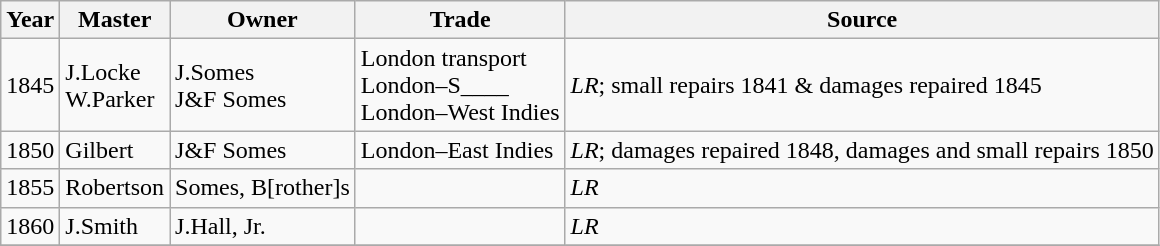<table class="sortable wikitable">
<tr>
<th>Year</th>
<th>Master</th>
<th>Owner</th>
<th>Trade</th>
<th>Source</th>
</tr>
<tr>
<td>1845</td>
<td>J.Locke<br>W.Parker</td>
<td>J.Somes<br>J&F Somes</td>
<td>London transport<br>London–S____<br>London–West Indies</td>
<td><em>LR</em>; small repairs 1841 & damages repaired 1845</td>
</tr>
<tr>
<td>1850</td>
<td>Gilbert</td>
<td>J&F Somes</td>
<td>London–East Indies</td>
<td><em>LR</em>; damages repaired 1848, damages and small repairs 1850</td>
</tr>
<tr>
<td>1855</td>
<td>Robertson</td>
<td>Somes, B[rother]s</td>
<td></td>
<td><em>LR</em></td>
</tr>
<tr>
<td>1860</td>
<td>J.Smith</td>
<td>J.Hall, Jr.</td>
<td></td>
<td><em>LR</em></td>
</tr>
<tr>
</tr>
</table>
